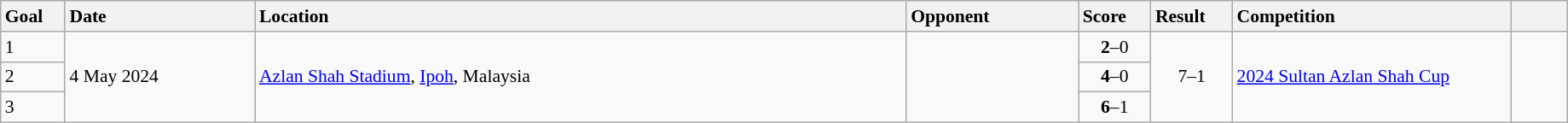<table class="wikitable sortable" style="font-size:90%" width=97%>
<tr>
<th style="width: 25px; text-align: left">Goal</th>
<th style="width: 100px; text-align: left">Date</th>
<th style="width: 360px; text-align: left">Location</th>
<th style="width: 90px; text-align: left">Opponent</th>
<th style="width: 30px; text-align: left">Score</th>
<th style="width: 30px; text-align: left">Result</th>
<th style="width: 150px; text-align: left">Competition</th>
<th style="width: 25px; text-align: left"></th>
</tr>
<tr>
<td>1</td>
<td rowspan=3>4 May 2024</td>
<td rowspan=3><a href='#'>Azlan Shah Stadium</a>, <a href='#'>Ipoh</a>, Malaysia</td>
<td rowspan=3></td>
<td align="center"><strong>2</strong>–0</td>
<td rowspan=3; align="center">7–1</td>
<td rowspan=3><a href='#'>2024 Sultan Azlan Shah Cup</a></td>
<td rowspan=3></td>
</tr>
<tr>
<td>2</td>
<td align="center"><strong>4</strong>–0</td>
</tr>
<tr>
<td>3</td>
<td align="center"><strong>6</strong>–1</td>
</tr>
</table>
